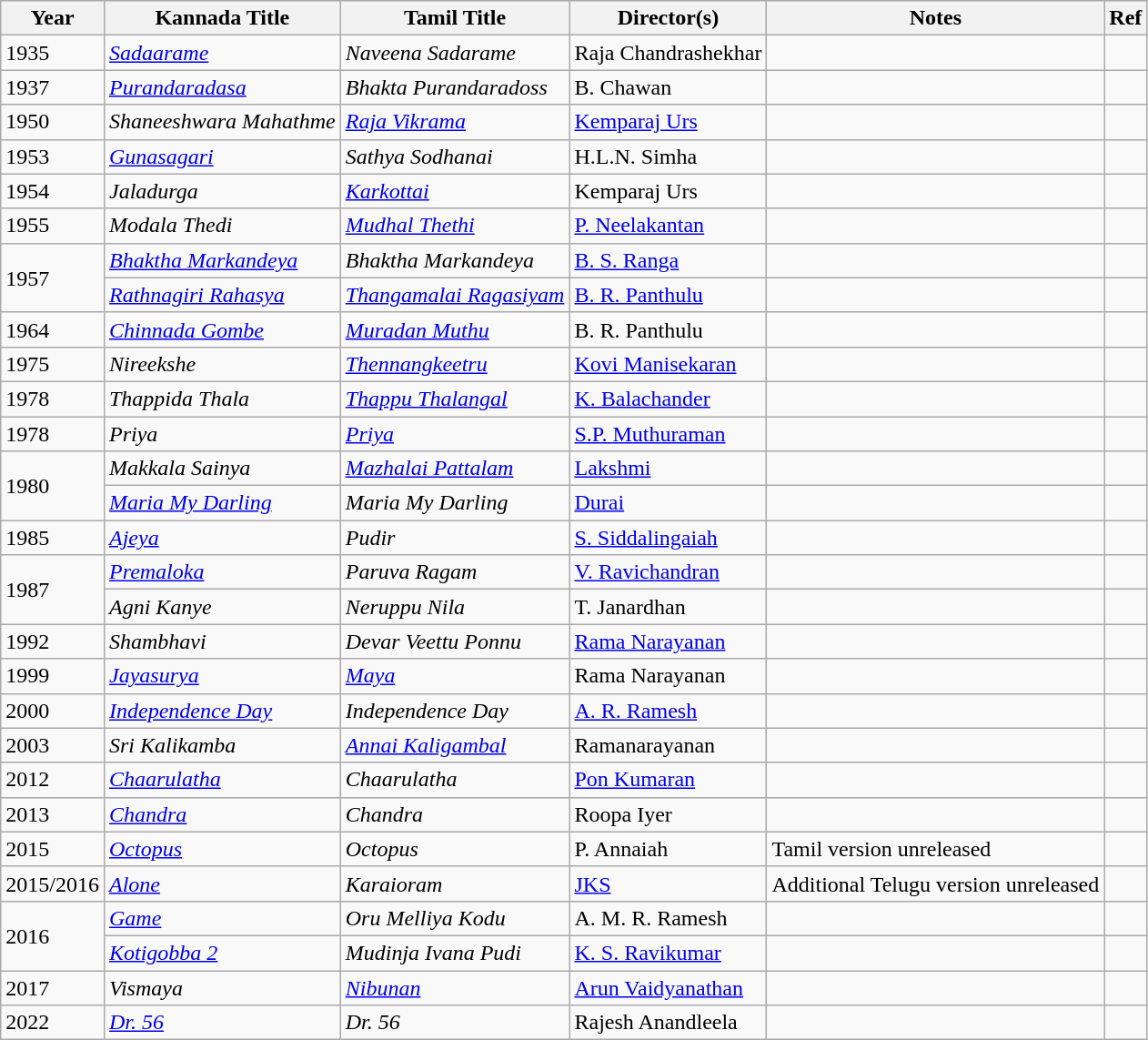<table class="wikitable sortable">
<tr>
<th>Year</th>
<th>Kannada Title</th>
<th>Tamil Title</th>
<th>Director(s)</th>
<th>Notes</th>
<th class="unsortable">Ref</th>
</tr>
<tr>
<td>1935</td>
<td><em><a href='#'>Sadaarame</a></em></td>
<td><em>Naveena Sadarame</em></td>
<td>Raja Chandrashekhar</td>
<td></td>
<td></td>
</tr>
<tr>
<td>1937</td>
<td><em><a href='#'>Purandaradasa</a></em></td>
<td><em>Bhakta Purandaradoss</em></td>
<td>B. Chawan</td>
<td></td>
<td></td>
</tr>
<tr>
<td>1950</td>
<td><em>Shaneeshwara Mahathme</em></td>
<td><em><a href='#'>Raja Vikrama</a></em></td>
<td><a href='#'>Kemparaj Urs</a></td>
<td></td>
<td></td>
</tr>
<tr>
<td>1953</td>
<td><em><a href='#'>Gunasagari</a></em></td>
<td><em>Sathya Sodhanai</em></td>
<td>H.L.N. Simha</td>
<td></td>
<td></td>
</tr>
<tr>
<td>1954</td>
<td><em>Jaladurga</em></td>
<td><em><a href='#'>Karkottai</a></em></td>
<td>Kemparaj Urs</td>
<td></td>
<td></td>
</tr>
<tr>
<td>1955</td>
<td><em>Modala Thedi</em></td>
<td><em><a href='#'>Mudhal Thethi</a></em></td>
<td><a href='#'>P. Neelakantan</a></td>
<td></td>
<td></td>
</tr>
<tr>
<td rowspan="2">1957</td>
<td><em><a href='#'>Bhaktha Markandeya</a></em></td>
<td><em>Bhaktha Markandeya</em></td>
<td><a href='#'>B. S. Ranga</a></td>
<td></td>
<td></td>
</tr>
<tr>
<td><em><a href='#'>Rathnagiri Rahasya</a></em></td>
<td><em><a href='#'>Thangamalai Ragasiyam</a></em></td>
<td><a href='#'>B. R. Panthulu</a></td>
<td></td>
<td></td>
</tr>
<tr>
<td>1964</td>
<td><em><a href='#'>Chinnada Gombe</a></em></td>
<td><em><a href='#'>Muradan Muthu</a></em></td>
<td>B. R. Panthulu</td>
<td></td>
<td></td>
</tr>
<tr>
<td>1975</td>
<td><em>Nireekshe</em></td>
<td><em><a href='#'>Thennangkeetru</a></em></td>
<td><a href='#'>Kovi Manisekaran</a></td>
<td></td>
<td></td>
</tr>
<tr>
<td>1978</td>
<td><em>Thappida Thala</em></td>
<td><em><a href='#'>Thappu Thalangal</a></em></td>
<td><a href='#'>K. Balachander</a></td>
<td></td>
<td></td>
</tr>
<tr>
<td>1978</td>
<td><em>Priya</em></td>
<td><em><a href='#'>Priya</a></em></td>
<td><a href='#'>S.P. Muthuraman</a></td>
<td></td>
<td></td>
</tr>
<tr>
<td rowspan="2">1980</td>
<td><em>Makkala Sainya</em></td>
<td><em><a href='#'>Mazhalai Pattalam</a></em></td>
<td><a href='#'>Lakshmi</a></td>
<td></td>
<td></td>
</tr>
<tr>
<td><em><a href='#'>Maria My Darling</a></em></td>
<td><em>Maria My Darling</em></td>
<td><a href='#'>Durai</a></td>
<td></td>
<td></td>
</tr>
<tr>
<td>1985</td>
<td><em><a href='#'>Ajeya</a></em></td>
<td><em>Pudir</em></td>
<td><a href='#'>S. Siddalingaiah</a></td>
<td></td>
<td></td>
</tr>
<tr>
<td rowspan="2">1987</td>
<td><em><a href='#'>Premaloka</a></em></td>
<td><em>Paruva Ragam</em></td>
<td><a href='#'>V. Ravichandran</a></td>
<td></td>
<td></td>
</tr>
<tr>
<td><em>Agni Kanye</em></td>
<td><em>Neruppu Nila</em></td>
<td>T. Janardhan</td>
<td></td>
<td></td>
</tr>
<tr>
<td>1992</td>
<td><em>Shambhavi</em></td>
<td><em> Devar Veettu Ponnu</em></td>
<td><a href='#'>Rama Narayanan</a></td>
<td></td>
<td></td>
</tr>
<tr>
<td>1999</td>
<td><em><a href='#'>Jayasurya</a></em></td>
<td><em><a href='#'>Maya</a></em></td>
<td>Rama Narayanan</td>
<td></td>
<td></td>
</tr>
<tr>
<td>2000</td>
<td><em><a href='#'>Independence Day</a></em></td>
<td><em>Independence Day</em></td>
<td><a href='#'>A. R. Ramesh</a></td>
<td></td>
<td></td>
</tr>
<tr>
<td>2003</td>
<td><em>Sri Kalikamba</em></td>
<td><em><a href='#'>Annai Kaligambal</a></em></td>
<td>Ramanarayanan</td>
<td></td>
<td></td>
</tr>
<tr>
<td>2012</td>
<td><em><a href='#'>Chaarulatha</a></em></td>
<td><em>Chaarulatha</em></td>
<td><a href='#'>Pon Kumaran</a></td>
<td></td>
<td></td>
</tr>
<tr>
<td>2013</td>
<td><em><a href='#'>Chandra</a></em></td>
<td><em>Chandra</em></td>
<td>Roopa Iyer</td>
<td></td>
<td></td>
</tr>
<tr>
<td>2015</td>
<td><em><a href='#'>Octopus</a></em></td>
<td><em>Octopus</em></td>
<td>P. Annaiah</td>
<td>Tamil version unreleased</td>
<td style="text-align:center;"></td>
</tr>
<tr>
<td>2015/2016</td>
<td><em><a href='#'>Alone</a></em></td>
<td><em>Karaioram</em></td>
<td><a href='#'>JKS</a></td>
<td>Additional Telugu version unreleased</td>
<td></td>
</tr>
<tr>
<td rowspan="2">2016</td>
<td><em><a href='#'>Game</a></em></td>
<td><em>Oru Melliya Kodu</em></td>
<td>A. M. R. Ramesh</td>
<td></td>
<td></td>
</tr>
<tr>
<td><em><a href='#'>Kotigobba 2</a></em></td>
<td><em>Mudinja Ivana Pudi</em></td>
<td><a href='#'>K. S. Ravikumar</a></td>
<td></td>
<td></td>
</tr>
<tr>
<td>2017</td>
<td><em>Vismaya</em></td>
<td><em><a href='#'>Nibunan</a></em></td>
<td><a href='#'>Arun Vaidyanathan</a></td>
<td></td>
<td></td>
</tr>
<tr>
<td>2022</td>
<td><em><a href='#'>Dr. 56</a></em></td>
<td><em>Dr. 56</em></td>
<td>Rajesh Anandleela</td>
<td></td>
<td></td>
</tr>
</table>
